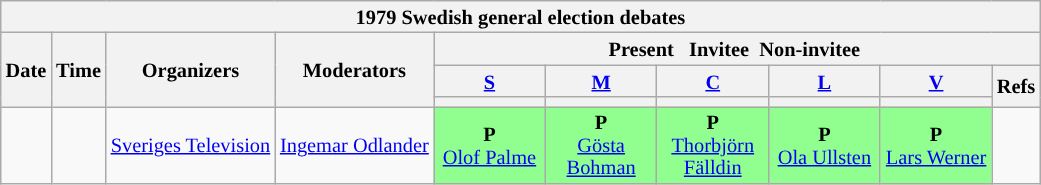<table class="wikitable" style="font-size:85%; line-height:15px; text-align:center;">
<tr>
<th colspan="10">1979 Swedish general election debates</th>
</tr>
<tr>
<th rowspan="3">Date</th>
<th rowspan="3">Time</th>
<th rowspan="3">Organizers</th>
<th rowspan="3">Moderators</th>
<th colspan="6"> Present    Invitee  Non-invitee </th>
</tr>
<tr>
<th scope="col" style="width:5em;"><a href='#'>S</a></th>
<th scope="col" style="width:5em;"><a href='#'>M</a></th>
<th scope="col" style="width:5em;"><a href='#'>C</a></th>
<th scope="col" style="width:5em;"><a href='#'>L</a></th>
<th scope="col" style="width:5em;"><a href='#'>V</a></th>
<th rowspan="2">Refs</th>
</tr>
<tr>
<th style="background:"></th>
<th style="background:"></th>
<th style="background:"></th>
<th style="background:"></th>
<th style="background:"></th>
</tr>
<tr>
<td></td>
<td></td>
<td><a href='#'>Sveriges Television</a></td>
<td><a href='#'>Ingemar Odlander</a></td>
<td style="background:#90FF90"><strong>P</strong><br><a href='#'>Olof Palme</a></td>
<td style="background:#90FF90"><strong>P</strong><br><a href='#'>Gösta Bohman</a></td>
<td style="background:#90FF90"><strong>P</strong><br><a href='#'>Thorbjörn Fälldin</a></td>
<td style="background:#90FF90"><strong>P</strong><br><a href='#'>Ola Ullsten</a></td>
<td style="background:#90FF90"><strong>P</strong><br><a href='#'>Lars Werner</a></td>
<td></td>
</tr>
</table>
